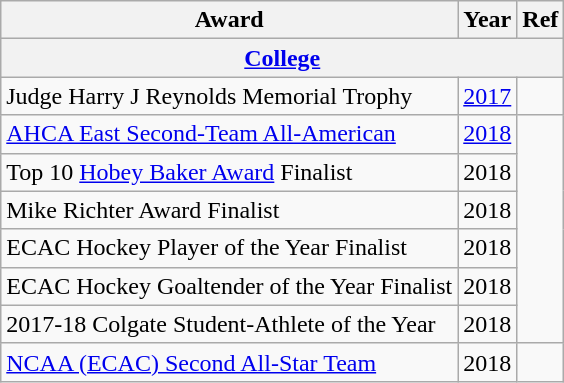<table class="wikitable">
<tr>
<th>Award</th>
<th>Year</th>
<th>Ref</th>
</tr>
<tr>
<th colspan="3"><a href='#'>College</a></th>
</tr>
<tr>
<td>Judge Harry J Reynolds Memorial Trophy</td>
<td><a href='#'>2017</a></td>
<td></td>
</tr>
<tr>
<td><a href='#'>AHCA East Second-Team All-American</a></td>
<td><a href='#'>2018</a></td>
<td rowspan="6"></td>
</tr>
<tr>
<td>Top 10 <a href='#'>Hobey Baker Award</a> Finalist</td>
<td>2018</td>
</tr>
<tr>
<td>Mike Richter Award Finalist</td>
<td>2018</td>
</tr>
<tr>
<td>ECAC Hockey Player of the Year Finalist</td>
<td>2018</td>
</tr>
<tr>
<td>ECAC Hockey Goaltender of the Year Finalist</td>
<td>2018</td>
</tr>
<tr>
<td>2017-18 Colgate Student-Athlete of the Year</td>
<td>2018</td>
</tr>
<tr>
<td><a href='#'>NCAA (ECAC) Second All-Star Team</a></td>
<td>2018</td>
<td></td>
</tr>
</table>
